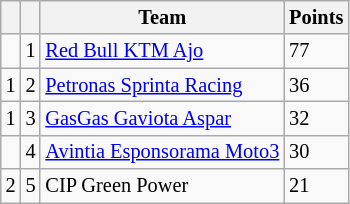<table class="wikitable" style="font-size: 85%;">
<tr>
<th scope="col"></th>
<th scope="col"></th>
<th scope="col">Team</th>
<th scope="col">Points</th>
</tr>
<tr>
<td align="left"></td>
<td align=center>1</td>
<td> <a href='#'>Red Bull KTM Ajo</a></td>
<td align=left>77</td>
</tr>
<tr>
<td align="left"> 1</td>
<td align=center>2</td>
<td> <a href='#'>Petronas Sprinta Racing</a></td>
<td align=left>36</td>
</tr>
<tr>
<td align="left"> 1</td>
<td align=center>3</td>
<td> <a href='#'>GasGas Gaviota Aspar</a></td>
<td align=left>32</td>
</tr>
<tr>
<td align="left"></td>
<td align=center>4</td>
<td> <a href='#'>Avintia Esponsorama Moto3</a></td>
<td align=left>30</td>
</tr>
<tr>
<td align="left"> 2</td>
<td align=center>5</td>
<td> CIP Green Power</td>
<td align=left>21</td>
</tr>
</table>
